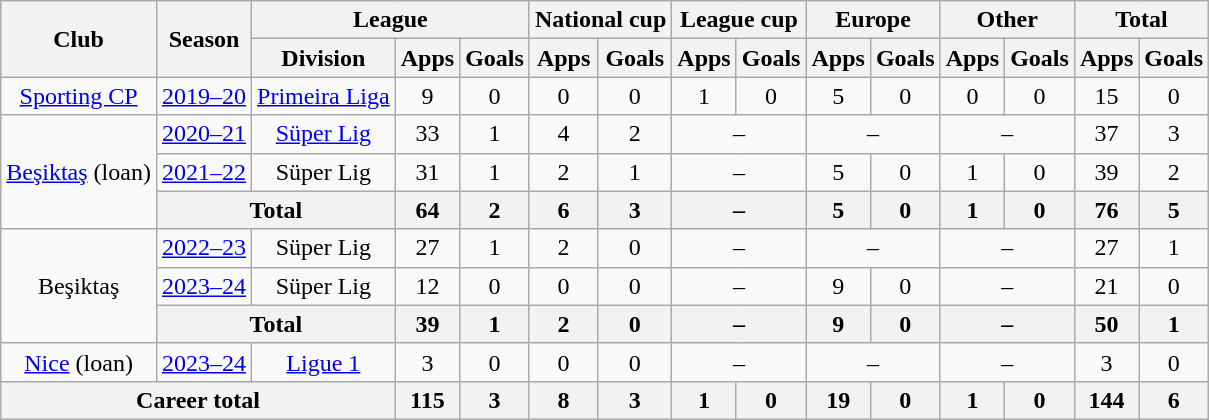<table class="wikitable" style="text-align: center;">
<tr>
<th rowspan="2">Club</th>
<th rowspan="2">Season</th>
<th colspan="3">League</th>
<th colspan="2">National cup</th>
<th colspan="2">League cup</th>
<th colspan="2">Europe</th>
<th colspan="2">Other</th>
<th colspan="2">Total</th>
</tr>
<tr>
<th>Division</th>
<th>Apps</th>
<th>Goals</th>
<th>Apps</th>
<th>Goals</th>
<th>Apps</th>
<th>Goals</th>
<th>Apps</th>
<th>Goals</th>
<th>Apps</th>
<th>Goals</th>
<th>Apps</th>
<th>Goals</th>
</tr>
<tr>
<td><a href='#'>Sporting CP</a></td>
<td><a href='#'>2019–20</a></td>
<td><a href='#'>Primeira Liga</a></td>
<td>9</td>
<td>0</td>
<td>0</td>
<td>0</td>
<td>1</td>
<td>0</td>
<td>5</td>
<td>0</td>
<td>0</td>
<td>0</td>
<td>15</td>
<td>0</td>
</tr>
<tr>
<td rowspan="3"><a href='#'>Beşiktaş</a> (loan)</td>
<td><a href='#'>2020–21</a></td>
<td><a href='#'>Süper Lig</a></td>
<td>33</td>
<td>1</td>
<td>4</td>
<td>2</td>
<td colspan="2">–</td>
<td colspan="2">–</td>
<td colspan="2">–</td>
<td>37</td>
<td>3</td>
</tr>
<tr>
<td><a href='#'>2021–22</a></td>
<td>Süper Lig</td>
<td>31</td>
<td>1</td>
<td>2</td>
<td>1</td>
<td colspan="2">–</td>
<td>5</td>
<td>0</td>
<td>1</td>
<td>0</td>
<td>39</td>
<td>2</td>
</tr>
<tr>
<th colspan="2">Total</th>
<th>64</th>
<th>2</th>
<th>6</th>
<th>3</th>
<th colspan="2">–</th>
<th>5</th>
<th>0</th>
<th>1</th>
<th>0</th>
<th>76</th>
<th>5</th>
</tr>
<tr>
<td rowspan="3">Beşiktaş</td>
<td><a href='#'>2022–23</a></td>
<td>Süper Lig</td>
<td>27</td>
<td>1</td>
<td>2</td>
<td>0</td>
<td colspan="2">–</td>
<td colspan="2">–</td>
<td colspan="2">–</td>
<td>27</td>
<td>1</td>
</tr>
<tr>
<td><a href='#'>2023–24</a></td>
<td>Süper Lig</td>
<td>12</td>
<td>0</td>
<td>0</td>
<td>0</td>
<td colspan="2">–</td>
<td>9</td>
<td>0</td>
<td colspan="2">–</td>
<td>21</td>
<td>0</td>
</tr>
<tr>
<th colspan="2">Total</th>
<th>39</th>
<th>1</th>
<th>2</th>
<th>0</th>
<th colspan="2">–</th>
<th>9</th>
<th>0</th>
<th colspan="2">–</th>
<th>50</th>
<th>1</th>
</tr>
<tr>
<td><a href='#'>Nice</a> (loan)</td>
<td><a href='#'>2023–24</a></td>
<td><a href='#'>Ligue 1</a></td>
<td>3</td>
<td>0</td>
<td>0</td>
<td>0</td>
<td colspan="2">–</td>
<td colspan="2">–</td>
<td colspan="2">–</td>
<td>3</td>
<td>0</td>
</tr>
<tr>
<th colspan="3">Career total</th>
<th>115</th>
<th>3</th>
<th>8</th>
<th>3</th>
<th>1</th>
<th>0</th>
<th>19</th>
<th>0</th>
<th>1</th>
<th>0</th>
<th>144</th>
<th>6</th>
</tr>
</table>
